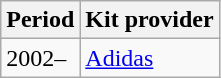<table class="wikitable" style="text-align: left">
<tr>
<th>Period</th>
<th>Kit provider</th>
</tr>
<tr>
<td>2002–</td>
<td><a href='#'>Adidas</a></td>
</tr>
</table>
